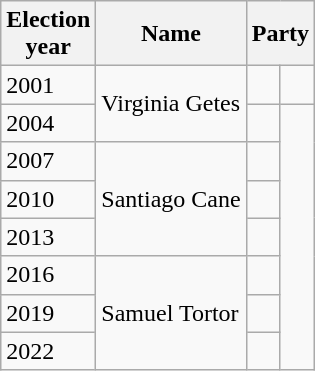<table class=wikitable>
<tr>
<th>Election<br>year</th>
<th>Name</th>
<th colspan=2>Party</th>
</tr>
<tr>
<td>2001</td>
<td rowspan="2">Virginia Getes</td>
<td></td>
<td></td>
</tr>
<tr>
<td>2004</td>
<td></td>
</tr>
<tr>
<td>2007</td>
<td rowspan="3">Santiago Cane</td>
<td></td>
</tr>
<tr>
<td>2010</td>
<td></td>
</tr>
<tr>
<td>2013</td>
<td></td>
</tr>
<tr>
<td>2016</td>
<td rowspan=3>Samuel Tortor</td>
<td></td>
</tr>
<tr>
<td>2019</td>
<td></td>
</tr>
<tr>
<td>2022</td>
<td></td>
</tr>
</table>
